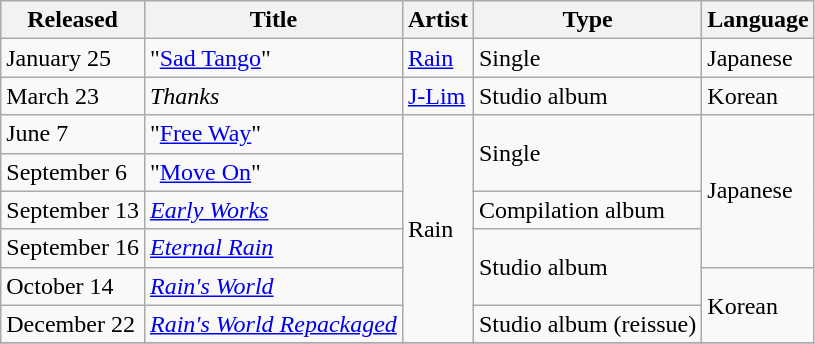<table class="wikitable plainrowheaders">
<tr>
<th scope="col">Released</th>
<th scope="col">Title</th>
<th scope="col">Artist</th>
<th scope="col">Type</th>
<th scope="col">Language</th>
</tr>
<tr>
<td rowspan="1">January 25</td>
<td rowspan="1">"<a href='#'>Sad Tango</a>"</td>
<td rowspan="1"><a href='#'>Rain</a></td>
<td rowspan="1">Single</td>
<td rowspan="1">Japanese</td>
</tr>
<tr>
<td rowspan="1">March 23</td>
<td rowspan="1"><em>Thanks</em></td>
<td rowspan="1"><a href='#'>J-Lim</a></td>
<td rowspan="1">Studio album</td>
<td rowspan="1">Korean</td>
</tr>
<tr>
<td rowspan="1">June 7</td>
<td rowspan="1">"<a href='#'>Free Way</a>"</td>
<td rowspan="6">Rain</td>
<td rowspan="2">Single</td>
<td rowspan="4">Japanese</td>
</tr>
<tr>
<td rowspan="1">September 6</td>
<td rowspan="1">"<a href='#'>Move On</a>"</td>
</tr>
<tr>
<td rowspan="1">September 13</td>
<td rowspan="1"><em><a href='#'>Early Works</a></em></td>
<td rowspan="1">Compilation album</td>
</tr>
<tr>
<td rowspan="1">September 16</td>
<td rowspan="1"><em><a href='#'>Eternal Rain</a></em></td>
<td rowspan="2">Studio album</td>
</tr>
<tr>
<td rowspan="1">October 14</td>
<td rowspan="1"><em><a href='#'>Rain's World</a></em></td>
<td rowspan="2">Korean</td>
</tr>
<tr>
<td rowspan="1">December 22</td>
<td rowspan="1"><em><a href='#'>Rain's World Repackaged</a></em></td>
<td rowspan="1">Studio album (reissue)</td>
</tr>
<tr>
</tr>
</table>
